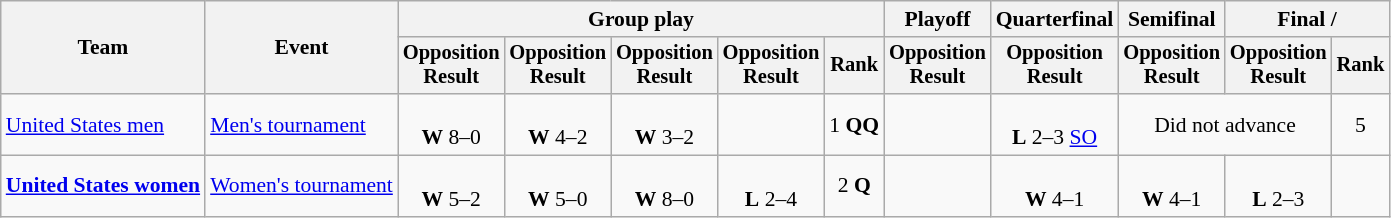<table class=wikitable style=text-align:center;font-size:90%>
<tr>
<th rowspan=2>Team</th>
<th rowspan=2>Event</th>
<th colspan=5>Group play</th>
<th>Playoff</th>
<th>Quarterfinal</th>
<th>Semifinal</th>
<th colspan=2>Final / </th>
</tr>
<tr style=font-size:95%>
<th>Opposition<br>Result</th>
<th>Opposition<br>Result</th>
<th>Opposition<br>Result</th>
<th>Opposition<br>Result</th>
<th>Rank</th>
<th>Opposition<br>Result</th>
<th>Opposition<br>Result</th>
<th>Opposition<br>Result</th>
<th>Opposition<br>Result</th>
<th>Rank</th>
</tr>
<tr>
<td align=left><a href='#'>United States men</a></td>
<td align=left><a href='#'>Men's tournament</a></td>
<td><br><strong>W</strong> 8–0</td>
<td><br><strong>W</strong> 4–2</td>
<td><br><strong>W</strong> 3–2</td>
<td></td>
<td>1 <strong>QQ</strong></td>
<td></td>
<td><br><strong>L</strong> 2–3 <a href='#'>SO</a></td>
<td colspan=2>Did not advance</td>
<td>5</td>
</tr>
<tr>
<td align=left><a href='#'><strong>United States women</strong></a></td>
<td align=left><a href='#'>Women's tournament</a></td>
<td><br><strong>W</strong> 5–2</td>
<td><br><strong>W</strong> 5–0</td>
<td><br><strong>W</strong> 8–0</td>
<td><br><strong>L</strong> 2–4</td>
<td>2 <strong>Q</strong></td>
<td></td>
<td><br><strong>W</strong> 4–1</td>
<td><br><strong>W</strong> 4–1</td>
<td><br><strong>L</strong> 2–3</td>
<td></td>
</tr>
</table>
